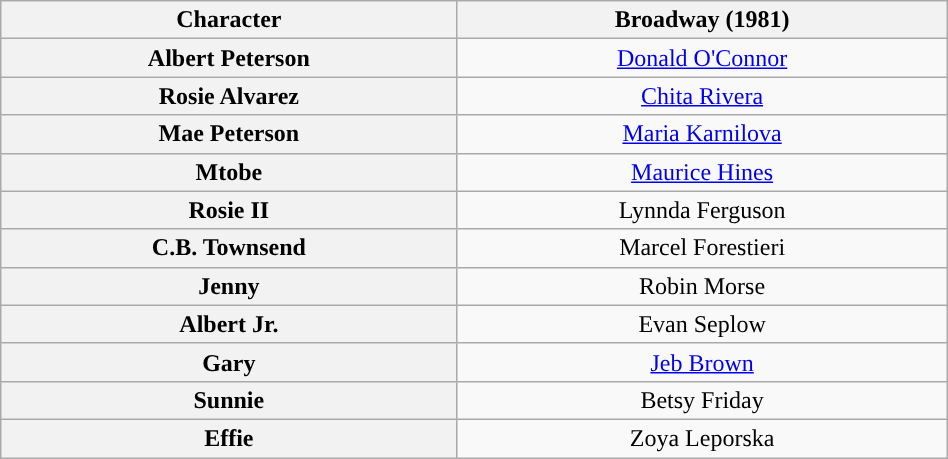<table class="wikitable" style="width:50%; text-align:center">
<tr>
<th scope="col">Character</th>
<th>Broadway (1981)</th>
</tr>
<tr>
<th>Albert Peterson</th>
<td colspan="1"><a href='#'>Donald O'Connor</a></td>
</tr>
<tr>
<th>Rosie Alvarez</th>
<td colspan="1”"><a href='#'>Chita Rivera</a></td>
</tr>
<tr>
<th>Mae Peterson</th>
<td colspan="1”"><a href='#'>Maria Karnilova</a></td>
</tr>
<tr>
<th>Mtobe</th>
<td colspan="1"><a href='#'>Maurice Hines</a></td>
</tr>
<tr>
<th>Rosie II</th>
<td colspan="1">Lynnda Ferguson</td>
</tr>
<tr>
<th>C.B. Townsend</th>
<td colspan="1">Marcel Forestieri</td>
</tr>
<tr>
<th>Jenny</th>
<td colspan="1">Robin Morse</td>
</tr>
<tr>
<th>Albert Jr.</th>
<td colspan="1">Evan Seplow</td>
</tr>
<tr>
<th>Gary</th>
<td colspan="1"><a href='#'>Jeb Brown</a></td>
</tr>
<tr>
<th>Sunnie</th>
<td colspan="1">Betsy Friday</td>
</tr>
<tr>
<th>Effie</th>
<td colspan="1">Zoya Leporska</td>
</tr>
</table>
